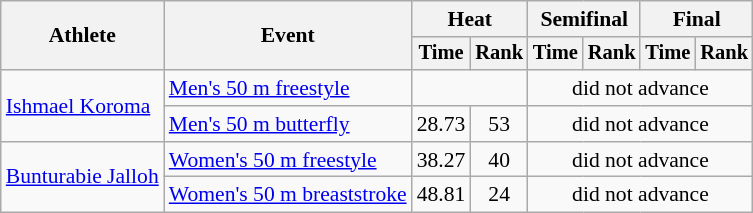<table class=wikitable style=font-size:90%>
<tr>
<th rowspan=2>Athlete</th>
<th rowspan=2>Event</th>
<th colspan=2>Heat</th>
<th colspan=2>Semifinal</th>
<th colspan=2>Final</th>
</tr>
<tr style=font-size:95%>
<th>Time</th>
<th>Rank</th>
<th>Time</th>
<th>Rank</th>
<th>Time</th>
<th>Rank</th>
</tr>
<tr align=center>
<td align=left rowspan=2><a href='#'>Ishmael Koroma</a></td>
<td align=left><a href='#'>Men's 50 m freestyle</a></td>
<td colspan=2></td>
<td colspan=4>did not advance</td>
</tr>
<tr align=center>
<td align=left><a href='#'>Men's 50 m butterfly</a></td>
<td>28.73</td>
<td>53</td>
<td colspan=4>did not advance</td>
</tr>
<tr align=center>
<td align=left rowspan=2><a href='#'>Bunturabie Jalloh</a></td>
<td align=left><a href='#'>Women's 50 m freestyle</a></td>
<td>38.27</td>
<td>40</td>
<td colspan=4>did not advance</td>
</tr>
<tr align=center>
<td align=left><a href='#'>Women's 50 m breaststroke</a></td>
<td>48.81</td>
<td>24</td>
<td colspan=4>did not advance</td>
</tr>
</table>
